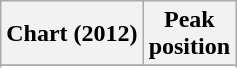<table class="wikitable sortable">
<tr>
<th>Chart (2012)</th>
<th>Peak<br>position</th>
</tr>
<tr>
</tr>
<tr>
</tr>
<tr>
</tr>
<tr>
</tr>
</table>
